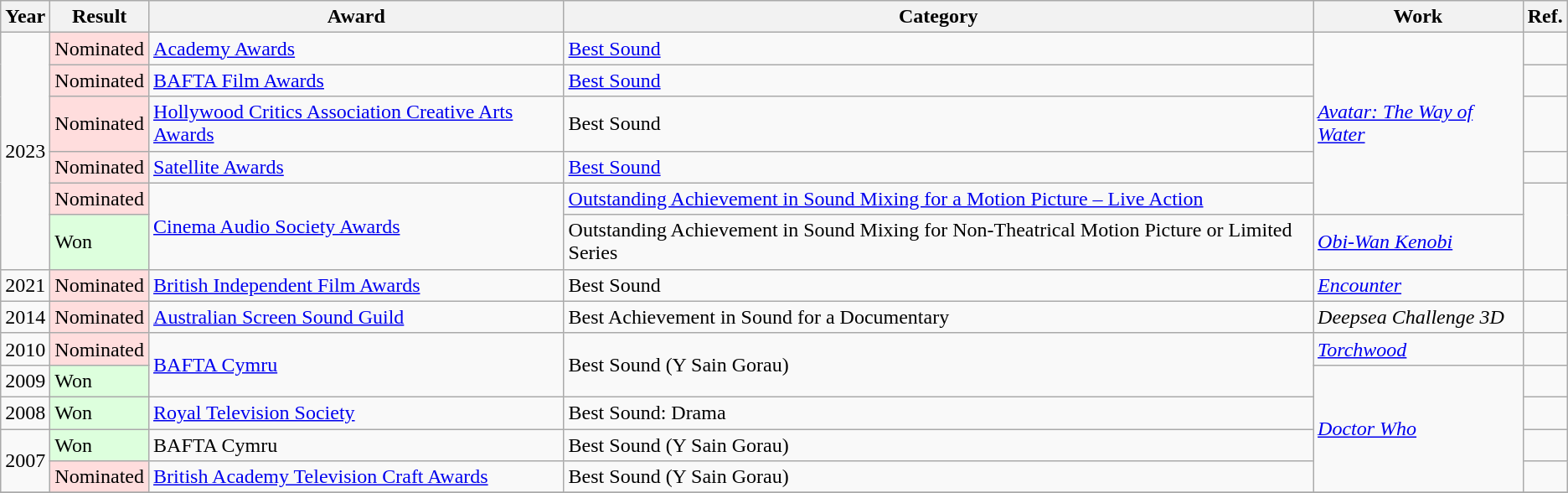<table class="wikitable">
<tr>
<th>Year</th>
<th>Result</th>
<th>Award</th>
<th>Category</th>
<th>Work</th>
<th>Ref.</th>
</tr>
<tr>
<td rowspan="6">2023</td>
<td style="background: #ffdddd">Nominated</td>
<td><a href='#'>Academy Awards</a></td>
<td><a href='#'>Best Sound</a></td>
<td rowspan="5"><em><a href='#'>Avatar: The Way of Water</a></em></td>
<td></td>
</tr>
<tr>
<td style="background: #ffdddd">Nominated</td>
<td><a href='#'>BAFTA Film Awards</a></td>
<td><a href='#'>Best Sound</a></td>
<td></td>
</tr>
<tr>
<td style="background: #ffdddd">Nominated</td>
<td><a href='#'>Hollywood Critics Association Creative Arts Awards</a></td>
<td>Best Sound</td>
<td></td>
</tr>
<tr>
<td style="background: #ffdddd">Nominated</td>
<td><a href='#'>Satellite Awards</a></td>
<td><a href='#'>Best Sound</a></td>
<td></td>
</tr>
<tr>
<td style="background: #ffdddd">Nominated</td>
<td rowspan="2"><a href='#'>Cinema Audio Society Awards</a></td>
<td><a href='#'>Outstanding Achievement in Sound Mixing for a Motion Picture – Live Action</a></td>
<td rowspan="2"></td>
</tr>
<tr>
<td style="background: #ddffdd">Won</td>
<td>Outstanding Achievement in Sound Mixing for Non-Theatrical Motion Picture or Limited Series</td>
<td><em><a href='#'>Obi-Wan Kenobi</a></em></td>
</tr>
<tr>
<td>2021</td>
<td style="background: #ffdddd">Nominated</td>
<td><a href='#'>British Independent Film Awards</a></td>
<td>Best Sound</td>
<td><em><a href='#'>Encounter</a></em></td>
<td></td>
</tr>
<tr>
<td>2014</td>
<td style="background: #ffdddd">Nominated</td>
<td><a href='#'>Australian Screen Sound Guild</a></td>
<td>Best Achievement in Sound for a Documentary</td>
<td><em>Deepsea Challenge 3D</em></td>
<td></td>
</tr>
<tr>
<td>2010</td>
<td style="background: #ffdddd">Nominated</td>
<td rowspan="2"><a href='#'>BAFTA Cymru</a></td>
<td rowspan="2">Best Sound (Y Sain Gorau)</td>
<td><em><a href='#'>Torchwood</a></em></td>
<td></td>
</tr>
<tr>
<td>2009</td>
<td style="background: #ddffdd">Won</td>
<td rowspan="4"><em><a href='#'>Doctor Who</a></em></td>
<td></td>
</tr>
<tr>
<td>2008</td>
<td style="background: #ddffdd">Won</td>
<td><a href='#'>Royal Television Society</a></td>
<td>Best Sound: Drama</td>
<td></td>
</tr>
<tr>
<td rowspan="2">2007</td>
<td style="background: #ddffdd">Won</td>
<td>BAFTA Cymru</td>
<td>Best Sound (Y Sain Gorau)</td>
<td></td>
</tr>
<tr>
<td style="background: #ffdddd">Nominated</td>
<td><a href='#'>British Academy Television Craft Awards</a></td>
<td>Best Sound (Y Sain Gorau)</td>
<td></td>
</tr>
<tr>
</tr>
</table>
